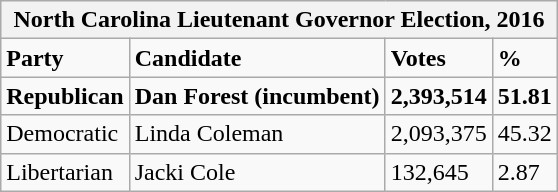<table class="wikitable">
<tr>
<th colspan="4">North Carolina Lieutenant Governor Election, 2016</th>
</tr>
<tr>
<td><strong>Party</strong></td>
<td><strong>Candidate</strong></td>
<td><strong>Votes</strong></td>
<td><strong>%</strong></td>
</tr>
<tr>
<td><strong>Republican</strong></td>
<td><strong>Dan Forest</strong> <strong>(incumbent)</strong></td>
<td><strong>2,393,514</strong></td>
<td><strong>51.81</strong></td>
</tr>
<tr>
<td>Democratic</td>
<td>Linda Coleman</td>
<td>2,093,375</td>
<td>45.32</td>
</tr>
<tr>
<td>Libertarian</td>
<td>Jacki Cole</td>
<td>132,645</td>
<td>2.87</td>
</tr>
</table>
